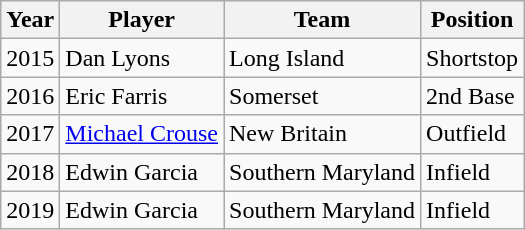<table class="wikitable">
<tr>
<th>Year</th>
<th>Player</th>
<th>Team</th>
<th>Position</th>
</tr>
<tr>
<td>2015</td>
<td>Dan Lyons</td>
<td>Long Island</td>
<td>Shortstop</td>
</tr>
<tr>
<td>2016</td>
<td>Eric Farris</td>
<td>Somerset</td>
<td>2nd Base</td>
</tr>
<tr>
<td>2017</td>
<td><a href='#'>Michael Crouse</a></td>
<td>New Britain</td>
<td>Outfield</td>
</tr>
<tr>
<td>2018</td>
<td>Edwin Garcia</td>
<td>Southern Maryland</td>
<td>Infield</td>
</tr>
<tr>
<td>2019</td>
<td>Edwin Garcia</td>
<td>Southern Maryland</td>
<td>Infield</td>
</tr>
</table>
